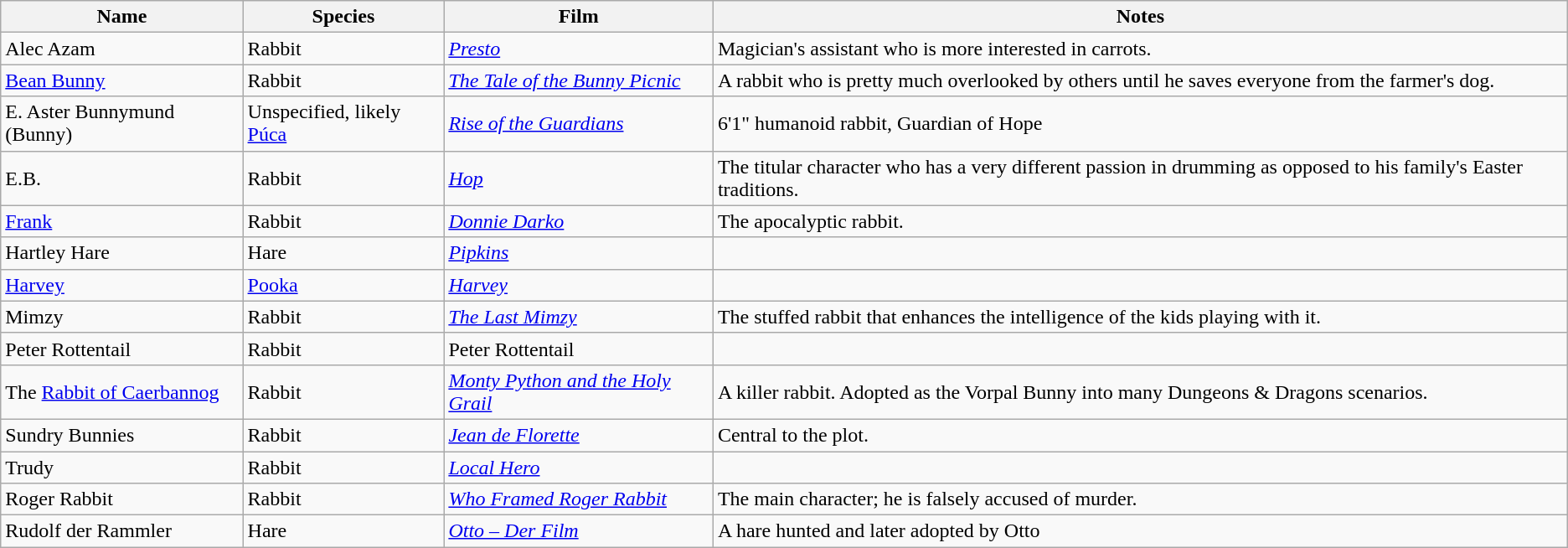<table class="wikitable sortable sticky-header">
<tr>
<th>Name</th>
<th>Species</th>
<th>Film</th>
<th>Notes</th>
</tr>
<tr>
<td>Alec Azam</td>
<td>Rabbit</td>
<td><em><a href='#'>Presto</a></em></td>
<td>Magician's assistant who is more interested in carrots.</td>
</tr>
<tr>
<td><a href='#'>Bean Bunny</a></td>
<td>Rabbit</td>
<td><em><a href='#'>The Tale of the Bunny Picnic</a></em></td>
<td>A rabbit who is pretty much overlooked by others until he saves everyone from the farmer's dog.</td>
</tr>
<tr>
<td>E. Aster Bunnymund (Bunny)</td>
<td>Unspecified, likely <a href='#'>Púca</a></td>
<td><em><a href='#'>Rise of the Guardians</a></em></td>
<td>6'1" humanoid rabbit, Guardian of Hope</td>
</tr>
<tr>
<td>E.B.</td>
<td>Rabbit</td>
<td><em><a href='#'>Hop</a></em></td>
<td>The titular character who has a very different passion in drumming as opposed to his family's Easter traditions.</td>
</tr>
<tr>
<td><a href='#'>Frank</a></td>
<td>Rabbit</td>
<td><em><a href='#'>Donnie Darko</a></em></td>
<td>The  apocalyptic rabbit.</td>
</tr>
<tr>
<td>Hartley Hare</td>
<td>Hare</td>
<td><em><a href='#'>Pipkins</a></em></td>
<td></td>
</tr>
<tr>
<td><a href='#'>Harvey</a></td>
<td><a href='#'>Pooka</a></td>
<td><em><a href='#'>Harvey</a></em></td>
<td></td>
</tr>
<tr>
<td>Mimzy</td>
<td>Rabbit</td>
<td><em><a href='#'>The Last Mimzy</a></em></td>
<td>The stuffed rabbit that enhances the intelligence of the kids playing with it.</td>
</tr>
<tr>
<td>Peter Rottentail</td>
<td>Rabbit</td>
<td>Peter Rottentail</td>
<td></td>
</tr>
<tr>
<td>The <a href='#'>Rabbit of Caerbannog</a></td>
<td>Rabbit</td>
<td><em><a href='#'>Monty Python and the Holy Grail</a></em></td>
<td>A killer rabbit. Adopted as the Vorpal Bunny into many Dungeons & Dragons scenarios.</td>
</tr>
<tr>
<td>Sundry Bunnies</td>
<td>Rabbit</td>
<td><em><a href='#'>Jean de Florette</a></em></td>
<td>Central to the plot.</td>
</tr>
<tr>
<td>Trudy</td>
<td>Rabbit</td>
<td><em><a href='#'>Local Hero</a></em></td>
<td></td>
</tr>
<tr>
<td>Roger Rabbit</td>
<td>Rabbit</td>
<td><em><a href='#'>Who Framed Roger Rabbit</a></em></td>
<td>The main character; he is falsely accused of murder.</td>
</tr>
<tr>
<td>Rudolf der Rammler</td>
<td>Hare</td>
<td><em><a href='#'>Otto – Der Film</a></em></td>
<td>A hare hunted and later adopted by Otto</td>
</tr>
</table>
